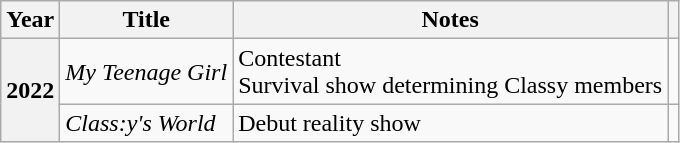<table class="wikitable sortable plainrowheaders">
<tr>
<th scope="col">Year</th>
<th scope="col">Title</th>
<th scope="col">Notes</th>
<th scope="col" class="unsortable"></th>
</tr>
<tr>
<th scope="row" rowspan="2">2022</th>
<td><em>My Teenage Girl</em></td>
<td>Contestant<br> Survival show determining Classy members</td>
<td></td>
</tr>
<tr>
<td><em>Class:y's World</em></td>
<td>Debut reality show</td>
<td></td>
</tr>
</table>
